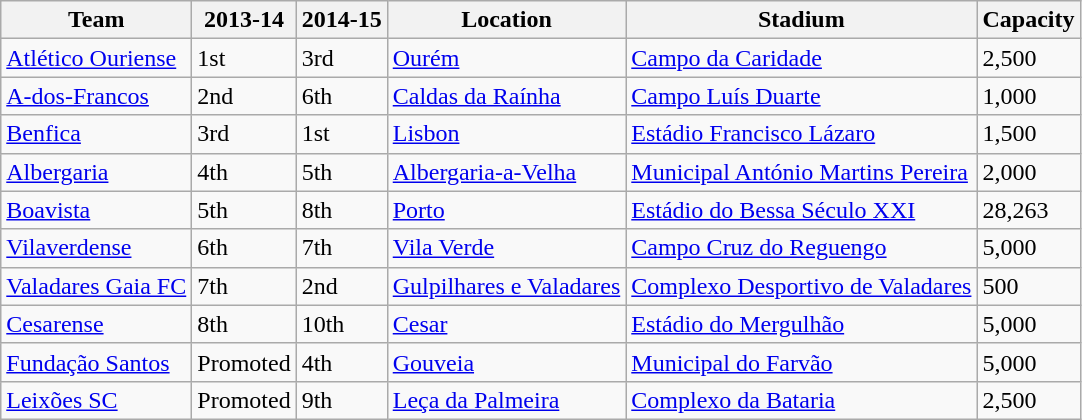<table class="wikitable sortable">
<tr>
<th>Team</th>
<th>2013-14</th>
<th>2014-15</th>
<th>Location</th>
<th>Stadium</th>
<th>Capacity</th>
</tr>
<tr>
<td><a href='#'>Atlético Ouriense</a></td>
<td>1st</td>
<td>3rd</td>
<td><a href='#'>Ourém</a></td>
<td><a href='#'>Campo da Caridade</a></td>
<td>2,500</td>
</tr>
<tr>
<td><a href='#'>A-dos-Francos</a></td>
<td>2nd</td>
<td>6th</td>
<td><a href='#'>Caldas da Raínha</a></td>
<td><a href='#'>Campo Luís Duarte</a></td>
<td>1,000</td>
</tr>
<tr>
<td><a href='#'>Benfica</a></td>
<td>3rd</td>
<td>1st</td>
<td><a href='#'>Lisbon</a></td>
<td><a href='#'>Estádio Francisco Lázaro</a></td>
<td>1,500</td>
</tr>
<tr>
<td><a href='#'>Albergaria</a></td>
<td>4th</td>
<td>5th</td>
<td><a href='#'>Albergaria-a-Velha</a></td>
<td><a href='#'>Municipal António Martins Pereira</a></td>
<td>2,000</td>
</tr>
<tr>
<td><a href='#'>Boavista</a></td>
<td>5th</td>
<td>8th</td>
<td><a href='#'>Porto</a></td>
<td><a href='#'>Estádio do Bessa Século XXI</a></td>
<td>28,263</td>
</tr>
<tr>
<td><a href='#'>Vilaverdense</a></td>
<td>6th</td>
<td>7th</td>
<td><a href='#'>Vila Verde</a></td>
<td><a href='#'>Campo Cruz do Reguengo</a></td>
<td>5,000</td>
</tr>
<tr>
<td><a href='#'>Valadares Gaia FC</a></td>
<td>7th</td>
<td>2nd</td>
<td><a href='#'>Gulpilhares e Valadares</a></td>
<td><a href='#'>Complexo Desportivo de Valadares</a></td>
<td>500</td>
</tr>
<tr>
<td><a href='#'>Cesarense</a></td>
<td>8th</td>
<td>10th</td>
<td><a href='#'>Cesar</a></td>
<td><a href='#'>Estádio do Mergulhão</a></td>
<td>5,000</td>
</tr>
<tr>
<td><a href='#'>Fundação Santos</a></td>
<td>Promoted</td>
<td>4th</td>
<td><a href='#'>Gouveia</a></td>
<td><a href='#'>Municipal do Farvão</a></td>
<td>5,000</td>
</tr>
<tr>
<td><a href='#'>Leixões SC</a></td>
<td>Promoted</td>
<td>9th</td>
<td><a href='#'>Leça da Palmeira</a></td>
<td><a href='#'>Complexo da Bataria</a></td>
<td>2,500</td>
</tr>
</table>
